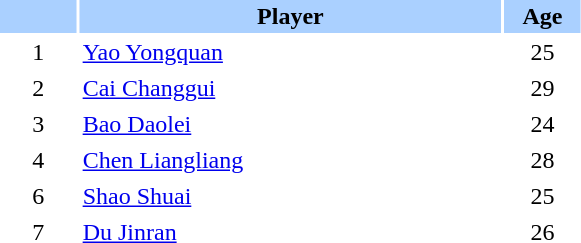<table class="sortable" border="0" cellspacing="2" cellpadding="2">
<tr style="background-color:#AAD0FF">
<th width=8%></th>
<th width=44%>Player</th>
<th width=8%>Age</th>
</tr>
<tr>
<td style="text-align: center;">1</td>
<td><a href='#'>Yao Yongquan</a></td>
<td style="text-align: center;">25</td>
</tr>
<tr>
<td style="text-align: center;">2</td>
<td><a href='#'>Cai Changgui</a></td>
<td style="text-align: center;">29</td>
</tr>
<tr>
<td style="text-align: center;">3</td>
<td><a href='#'>Bao Daolei</a></td>
<td style="text-align: center;">24</td>
</tr>
<tr>
<td style="text-align: center;">4</td>
<td><a href='#'>Chen Liangliang</a></td>
<td style="text-align: center;">28</td>
</tr>
<tr>
<td style="text-align: center;">6</td>
<td><a href='#'>Shao Shuai</a></td>
<td style="text-align: center;">25</td>
</tr>
<tr>
<td style="text-align: center;">7</td>
<td><a href='#'>Du Jinran</a></td>
<td style="text-align: center;">26</td>
</tr>
</table>
